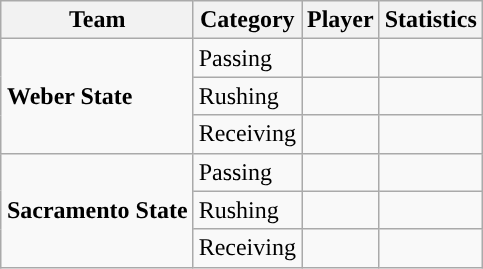<table class="wikitable" style="float: right;">
<tr>
<th>Team</th>
<th>Category</th>
<th>Player</th>
<th>Statistics</th>
</tr>
<tr>
<td rowspan=3><strong>Weber State</strong></td>
<td>Passing</td>
<td></td>
<td></td>
</tr>
<tr>
<td>Rushing</td>
<td></td>
<td></td>
</tr>
<tr>
<td>Receiving</td>
<td></td>
<td></td>
</tr>
<tr>
<td rowspan=3><strong>Sacramento State</strong></td>
<td>Passing</td>
<td></td>
<td></td>
</tr>
<tr>
<td>Rushing</td>
<td></td>
<td></td>
</tr>
<tr>
<td>Receiving</td>
<td></td>
<td></td>
</tr>
</table>
